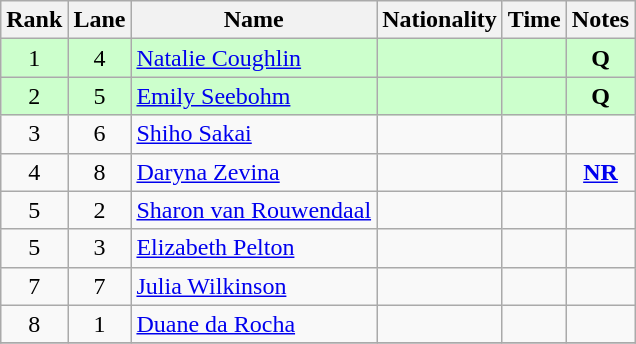<table class="wikitable sortable" style="text-align:center">
<tr>
<th>Rank</th>
<th>Lane</th>
<th>Name</th>
<th>Nationality</th>
<th>Time</th>
<th>Notes</th>
</tr>
<tr bgcolor=ccffcc>
<td>1</td>
<td>4</td>
<td align=left><a href='#'>Natalie Coughlin</a></td>
<td align=left></td>
<td></td>
<td><strong>Q</strong></td>
</tr>
<tr bgcolor=ccffcc>
<td>2</td>
<td>5</td>
<td align=left><a href='#'>Emily Seebohm</a></td>
<td align=left></td>
<td></td>
<td><strong>Q</strong></td>
</tr>
<tr>
<td>3</td>
<td>6</td>
<td align=left><a href='#'>Shiho Sakai</a></td>
<td align=left></td>
<td></td>
<td></td>
</tr>
<tr>
<td>4</td>
<td>8</td>
<td align=left><a href='#'>Daryna Zevina</a></td>
<td align=left></td>
<td></td>
<td><strong><a href='#'>NR</a></strong></td>
</tr>
<tr>
<td>5</td>
<td>2</td>
<td align=left><a href='#'>Sharon van Rouwendaal</a></td>
<td align=left></td>
<td></td>
<td></td>
</tr>
<tr>
<td>5</td>
<td>3</td>
<td align=left><a href='#'>Elizabeth Pelton</a></td>
<td align=left></td>
<td></td>
<td></td>
</tr>
<tr>
<td>7</td>
<td>7</td>
<td align=left><a href='#'>Julia Wilkinson</a></td>
<td align=left></td>
<td></td>
<td></td>
</tr>
<tr>
<td>8</td>
<td>1</td>
<td align=left><a href='#'>Duane da Rocha</a></td>
<td align=left></td>
<td></td>
<td></td>
</tr>
<tr>
</tr>
</table>
